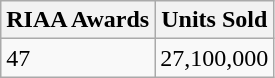<table class="wikitable">
<tr>
<th>RIAA Awards</th>
<th>Units Sold</th>
</tr>
<tr>
<td>47</td>
<td>27,100,000</td>
</tr>
</table>
